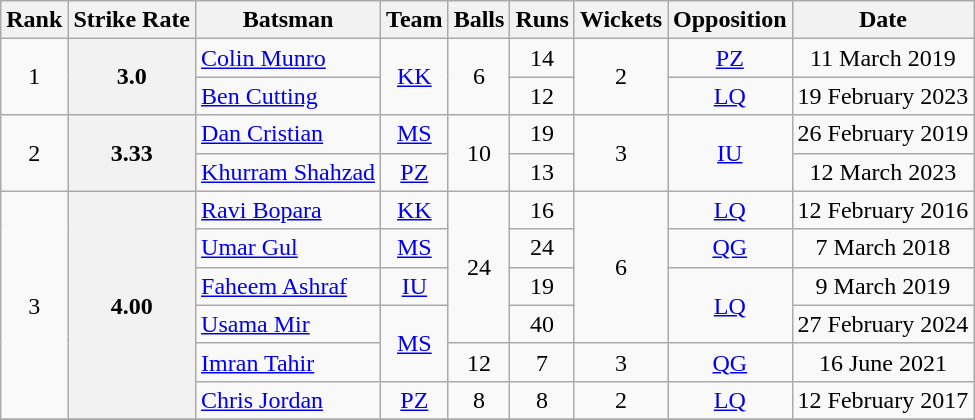<table class="wikitable" style="text-align:center;">
<tr>
<th>Rank</th>
<th>Strike Rate</th>
<th>Batsman</th>
<th>Team</th>
<th>Balls</th>
<th>Runs</th>
<th>Wickets</th>
<th>Opposition</th>
<th>Date</th>
</tr>
<tr>
<td rowspan=2>1</td>
<th rowspan=2>3.0</th>
<td style="text-align:left"><a href='#'>Colin Munro</a></td>
<td rowspan="2"><a href='#'>KK</a></td>
<td rowspan=2>6</td>
<td>14</td>
<td rowspan=2>2</td>
<td><a href='#'>PZ</a></td>
<td>11 March 2019</td>
</tr>
<tr>
<td style="text-align:left"><a href='#'>Ben Cutting</a></td>
<td>12</td>
<td><a href='#'>LQ</a></td>
<td>19 February 2023</td>
</tr>
<tr>
<td rowspan=2>2</td>
<th rowspan=2>3.33</th>
<td style="text-align:left"><a href='#'>Dan Cristian</a></td>
<td><a href='#'>MS</a></td>
<td rowspan=2>10</td>
<td>19</td>
<td rowspan=2>3</td>
<td rowspan=2><a href='#'>IU</a></td>
<td>26 February 2019</td>
</tr>
<tr>
<td style="text-align:left"><a href='#'>Khurram Shahzad</a></td>
<td><a href='#'>PZ</a></td>
<td>13</td>
<td>12 March 2023</td>
</tr>
<tr>
<td rowspan=6>3</td>
<th rowspan=6>4.00</th>
<td style="text-align:left"><a href='#'>Ravi Bopara</a></td>
<td><a href='#'>KK</a></td>
<td rowspan=4>24</td>
<td>16</td>
<td rowspan=4>6</td>
<td><a href='#'>LQ</a></td>
<td>12 February 2016</td>
</tr>
<tr>
<td style="text-align:left"><a href='#'>Umar Gul</a></td>
<td><a href='#'>MS</a></td>
<td>24</td>
<td><a href='#'>QG</a></td>
<td>7 March 2018</td>
</tr>
<tr>
<td style="text-align:left"><a href='#'>Faheem Ashraf</a></td>
<td><a href='#'>IU</a></td>
<td>19</td>
<td rowspan="2"><a href='#'>LQ</a></td>
<td>9 March 2019</td>
</tr>
<tr>
<td style="text-align:left"><a href='#'>Usama Mir</a></td>
<td rowspan="2"><a href='#'>MS</a></td>
<td>40</td>
<td>27 February 2024</td>
</tr>
<tr>
<td style="text-align:left"><a href='#'>Imran Tahir</a></td>
<td>12</td>
<td>7</td>
<td>3</td>
<td><a href='#'>QG</a></td>
<td>16 June 2021</td>
</tr>
<tr>
<td style="text-align:left"><a href='#'>Chris Jordan</a></td>
<td><a href='#'>PZ</a></td>
<td>8</td>
<td>8</td>
<td>2</td>
<td><a href='#'>LQ</a></td>
<td>12 February 2017</td>
</tr>
<tr>
</tr>
</table>
